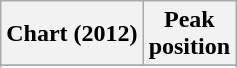<table class="wikitable sortable plainrowheaders">
<tr>
<th>Chart (2012)</th>
<th>Peak<br>position</th>
</tr>
<tr>
</tr>
<tr>
</tr>
<tr>
</tr>
<tr>
</tr>
</table>
